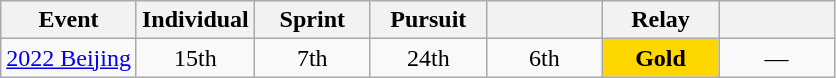<table class="wikitable" style="text-align: center;">
<tr>
<th>Event</th>
<th style="width:70px;">Individual</th>
<th style="width:70px;">Sprint</th>
<th style="width:70px;">Pursuit</th>
<th style="width:70px;"></th>
<th style="width:70px;">Relay</th>
<th style="width:70px;"></th>
</tr>
<tr>
<td align=left> <a href='#'>2022 Beijing</a></td>
<td>15th</td>
<td>7th</td>
<td>24th</td>
<td>6th</td>
<td style="background:gold;"><strong>Gold</strong></td>
<td>—</td>
</tr>
</table>
